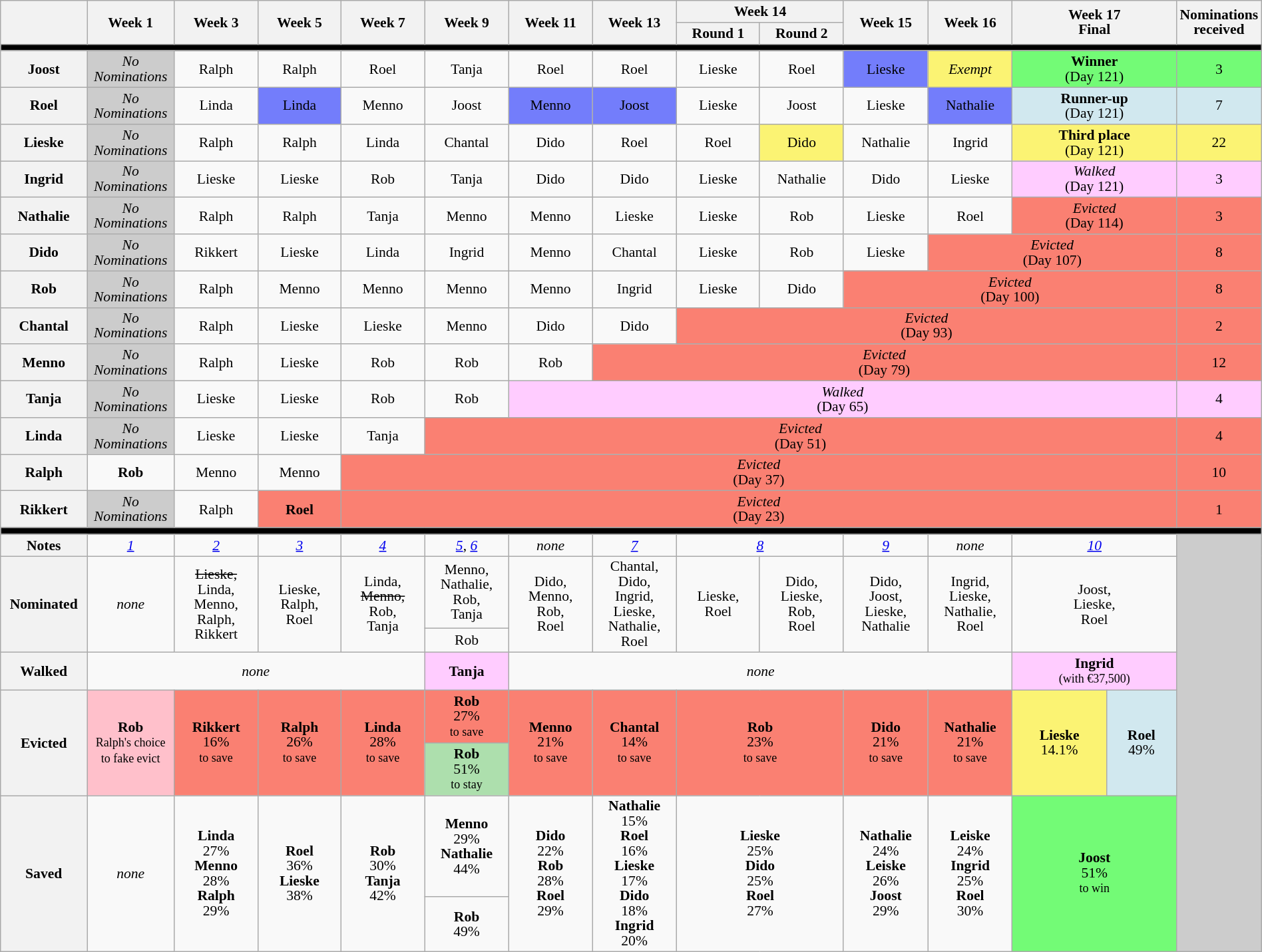<table class="wikitable" style="text-align:center; font-size:90%; width:100%; line-height:15px;">
<tr>
<th style="width:7%" rowspan="2"></th>
<th style="width:7%" rowspan="2">Week 1</th>
<th style="width:7%" rowspan="2">Week 3</th>
<th style="width:7%" rowspan="2">Week 5</th>
<th style="width:7%" rowspan="2">Week 7</th>
<th style="width:7%" rowspan="2">Week 9</th>
<th style="width:7%" rowspan="2">Week 11</th>
<th style="width:7%" rowspan="2">Week 13</th>
<th style="width:7%" colspan="2">Week 14</th>
<th style="width:7%" rowspan="2">Week 15</th>
<th style="width:7%" rowspan="2">Week 16</th>
<th style="width:14%" colspan="2" rowspan="2">Week 17<br>Final</th>
<th style="width:1%" rowspan="2">Nominations received</th>
</tr>
<tr>
<th style="width:7%">Round 1</th>
<th style="width:7%">Round 2</th>
</tr>
<tr>
<th style="background:#000" colspan="15"></th>
</tr>
<tr>
<th>Joost</th>
<td style="background:#CCCCCC"><em>No<br>Nominations</em></td>
<td>Ralph</td>
<td>Ralph</td>
<td>Roel</td>
<td>Tanja</td>
<td>Roel</td>
<td>Roel</td>
<td>Lieske</td>
<td>Roel</td>
<td style="background:#737DFB">Lieske</td>
<td style="background:#FBF373"><em>Exempt</em></td>
<td style="background:#73FB76" colspan="2"><strong>Winner</strong><br>(Day 121)</td>
<td style="background:#73FB76">3</td>
</tr>
<tr>
<th>Roel</th>
<td style="background:#CCCCCC"><em>No<br>Nominations</em></td>
<td>Linda</td>
<td style="background:#737DFB">Linda</td>
<td>Menno</td>
<td>Joost</td>
<td style="background:#737DFB">Menno</td>
<td style="background:#737DFB">Joost</td>
<td>Lieske</td>
<td>Joost</td>
<td>Lieske</td>
<td style="background:#737DFB">Nathalie</td>
<td style="background:#D1E8EF" colspan="2"><strong>Runner-up</strong><br>(Day 121)</td>
<td style="background:#D1E8EF">7</td>
</tr>
<tr>
<th>Lieske</th>
<td style="background:#CCCCCC"><em>No<br>Nominations</em></td>
<td>Ralph</td>
<td>Ralph</td>
<td>Linda</td>
<td>Chantal</td>
<td>Dido</td>
<td>Roel</td>
<td>Roel</td>
<td style="background:#FBF373">Dido</td>
<td>Nathalie</td>
<td>Ingrid</td>
<td style="background:#FBF373" colspan="2"><strong>Third place</strong><br>(Day 121)</td>
<td style="background:#FBF373">22</td>
</tr>
<tr>
<th>Ingrid</th>
<td style="background:#CCCCCC"><em>No<br>Nominations</em></td>
<td>Lieske</td>
<td>Lieske</td>
<td>Rob</td>
<td>Tanja</td>
<td>Dido</td>
<td>Dido</td>
<td>Lieske</td>
<td>Nathalie</td>
<td>Dido</td>
<td>Lieske</td>
<td style="background:#ffccff" colspan="2"><em>Walked</em><br>(Day 121)</td>
<td style="background:#ffccff">3</td>
</tr>
<tr>
<th>Nathalie</th>
<td style="background:#CCCCCC"><em>No<br>Nominations</em></td>
<td>Ralph</td>
<td>Ralph</td>
<td>Tanja</td>
<td>Menno</td>
<td>Menno</td>
<td>Lieske</td>
<td>Lieske</td>
<td>Rob</td>
<td>Lieske</td>
<td>Roel</td>
<td style="background:#fa8072" colspan="2"><em>Evicted</em><br>(Day 114)</td>
<td style="background:#fa8072">3</td>
</tr>
<tr>
<th>Dido</th>
<td style="background:#CCCCCC"><em>No<br>Nominations</em></td>
<td>Rikkert</td>
<td>Lieske</td>
<td>Linda</td>
<td>Ingrid</td>
<td>Menno</td>
<td>Chantal</td>
<td>Lieske</td>
<td>Rob</td>
<td>Lieske</td>
<td style="background:#fa8072" colspan="3"><em>Evicted</em><br>(Day 107)</td>
<td style="background:#fa8072">8</td>
</tr>
<tr>
<th>Rob</th>
<td style="background:#CCCCCC"><em>No<br>Nominations</em></td>
<td>Ralph</td>
<td>Menno</td>
<td>Menno</td>
<td>Menno</td>
<td>Menno</td>
<td>Ingrid</td>
<td>Lieske</td>
<td>Dido</td>
<td style="background:#fa8072" colspan="4"><em>Evicted</em><br>(Day 100)</td>
<td style="background:#fa8072">8</td>
</tr>
<tr>
<th>Chantal</th>
<td style="background:#CCCCCC"><em>No<br>Nominations</em></td>
<td>Ralph</td>
<td>Lieske</td>
<td>Lieske</td>
<td>Menno</td>
<td>Dido</td>
<td>Dido</td>
<td style="background:#fa8072" colspan="6"><em>Evicted</em><br>(Day 93)</td>
<td style="background:#fa8072">2</td>
</tr>
<tr>
<th>Menno</th>
<td style="background:#CCCCCC"><em>No<br>Nominations</em></td>
<td>Ralph</td>
<td>Lieske</td>
<td>Rob</td>
<td>Rob</td>
<td>Rob</td>
<td style="background:#fa8072" colspan="7"><em>Evicted</em><br>(Day 79)</td>
<td style="background:#fa8072">12</td>
</tr>
<tr>
<th>Tanja</th>
<td style="background:#CCCCCC"><em>No<br>Nominations</em></td>
<td>Lieske</td>
<td>Lieske</td>
<td>Rob</td>
<td>Rob</td>
<td style="background:#ffccff" colspan="8"><em>Walked</em><br>(Day 65)</td>
<td style="background:#ffccff">4</td>
</tr>
<tr>
<th>Linda</th>
<td style="background:#CCCCCC"><em>No<br>Nominations</em></td>
<td>Lieske</td>
<td>Lieske</td>
<td>Tanja</td>
<td style="background:#fa8072" colspan="9"><em>Evicted</em><br>(Day 51)</td>
<td style="background:#fa8072">4</td>
</tr>
<tr>
<th>Ralph</th>
<td><strong>Rob</strong></td>
<td>Menno</td>
<td>Menno</td>
<td style="background:#fa8072" colspan="10"><em>Evicted</em><br>(Day 37)</td>
<td style="background:#fa8072">10</td>
</tr>
<tr>
<th>Rikkert</th>
<td style="background:#CCCCCC"><em>No<br>Nominations</em></td>
<td>Ralph</td>
<td style="background:#fa8072"><strong>Roel</strong></td>
<td style="background:#fa8072" colspan="10"><em>Evicted</em><br>(Day 23)</td>
<td style="background:#fa8072">1</td>
</tr>
<tr>
<th style="background:#000" colspan="15"></th>
</tr>
<tr>
<th>Notes</th>
<td><em><a href='#'>1</a></em></td>
<td><em><a href='#'>2</a></em></td>
<td><em><a href='#'>3</a></em></td>
<td><em><a href='#'>4</a></em></td>
<td><em><a href='#'>5</a></em>, <em><a href='#'>6</a></em></td>
<td><em>none</em></td>
<td><em><a href='#'>7</a></em></td>
<td colspan="2"><em><a href='#'>8</a></em></td>
<td><em><a href='#'>9</a></em></td>
<td><em>none</em></td>
<td colspan="2"><em><a href='#'>10</a></em></td>
<td rowspan="8" style="background:#ccc"></td>
</tr>
<tr>
<th rowspan="2">Nominated</th>
<td rowspan="2"><em>none</em></td>
<td rowspan="2"><s>Lieske,</s><br>Linda,<br>Menno,<br>Ralph,<br>Rikkert</td>
<td rowspan="2">Lieske,<br>Ralph,<br>Roel</td>
<td rowspan="2">Linda,<br><s>Menno,</s><br>Rob,<br>Tanja</td>
<td>Menno,<br>Nathalie,<br>Rob,<br>Tanja</td>
<td rowspan="2">Dido,<br>Menno,<br>Rob,<br>Roel</td>
<td rowspan="2">Chantal,<br>Dido,<br>Ingrid,<br>Lieske,<br>Nathalie,<br>Roel</td>
<td rowspan="2">Lieske,<br>Roel</td>
<td rowspan="2">Dido,<br>Lieske,<br>Rob,<br>Roel</td>
<td rowspan="2">Dido,<br>Joost,<br>Lieske,<br>Nathalie</td>
<td rowspan="2">Ingrid,<br>Lieske,<br>Nathalie,<br>Roel</td>
<td colspan="2" rowspan="2">Joost,<br>Lieske,<br>Roel</td>
</tr>
<tr>
<td>Rob</td>
</tr>
<tr>
<th>Walked</th>
<td colspan="4"><em>none</em></td>
<td style="background:#ffccff"><strong>Tanja</strong></td>
<td colspan="6"><em>none</em></td>
<td style="background:#ffccff" colspan="2"><strong>Ingrid</strong> <br><small>(with €37,500)</small></td>
</tr>
<tr>
<th rowspan="2">Evicted</th>
<td style="background:#FFC0CB" rowspan="2"><strong>Rob</strong><br><small>Ralph's choice<br>to fake evict</small></td>
<td style="background:#fa8072" rowspan="2"><strong>Rikkert</strong><br>16%<br><small>to save</small></td>
<td style="background:#fa8072" rowspan="2"><strong>Ralph</strong><br>26%<br><small>to save</small></td>
<td style="background:#fa8072" rowspan="2"><strong>Linda</strong><br>28%<br><small>to save</small></td>
<td style="background:#fa8072"><strong>Rob</strong><br>27%<br><small>to save</small></td>
<td style="background:#fa8072" rowspan="2"><strong>Menno</strong><br>21%<br><small>to save</small></td>
<td style="background:#fa8072" rowspan="2"><strong>Chantal</strong><br>14%<br><small>to save</small></td>
<td style="background:#fa8072" rowspan="2" colspan="2"><strong>Rob</strong><br>23%<br><small>to save</small></td>
<td style="background:#fa8072" rowspan="2"><strong>Dido</strong><br>21%<br><small>to save</small></td>
<td style="background:#fa8072" rowspan="2"><strong>Nathalie</strong><br>21%<br><small>to save</small></td>
<td style="background:#FBF373" rowspan="2"><strong>Lieske</strong><br>14.1%<br><small></small></td>
<td style="background:#D1E8EF" rowspan="2"><strong>Roel</strong><br>49%<br><small></small></td>
</tr>
<tr>
<td style="background:#ADDFAD"><strong>Rob</strong><br>51%<br><small>to stay</small></td>
</tr>
<tr>
<th rowspan="2">Saved</th>
<td rowspan="2"><em>none</em></td>
<td rowspan="2"><strong>Linda</strong><br>27%<br><strong>Menno</strong><br>28%<br><strong>Ralph</strong><br>29%</td>
<td rowspan="2"><strong>Roel</strong><br>36%<br><strong>Lieske</strong><br>38%</td>
<td rowspan="2"><strong>Rob</strong><br>30%<br><strong>Tanja</strong><br>42%</td>
<td><strong>Menno</strong><br>29%<br><strong>Nathalie</strong><br>44%</td>
<td rowspan="2"><strong>Dido</strong><br>22%<br><strong>Rob</strong><br>28%<br><strong>Roel</strong><br>29%</td>
<td rowspan="2"><strong>Nathalie</strong><br>15%<br><strong>Roel</strong><br>16%<br><strong>Lieske</strong><br>17%<br><strong>Dido</strong><br>18%<br><strong>Ingrid</strong><br>20%</td>
<td colspan="2" rowspan="2"><strong>Lieske</strong><br>25%<br><strong>Dido<br></strong>25%<br><strong>Roel</strong><br>27%</td>
<td rowspan="2"><strong>Nathalie</strong><br>24%<br><strong>Leiske</strong><br>26%<br><strong>Joost</strong><br>29%</td>
<td rowspan="2"><strong>Leiske</strong><br>24%<br><strong>Ingrid</strong><br>25%<br><strong>Roel</strong><br>30%</td>
<td style="background:#73FB76" colspan="2" rowspan="2"><strong>Joost</strong><br>51%<br><small>to win</small></td>
</tr>
<tr>
<td><strong>Rob</strong><br>49%</td>
</tr>
</table>
